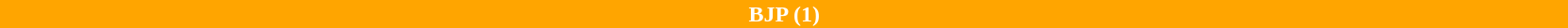<table style="width:88%; text-align:center;">
<tr style="color:white;">
<td style="background:orange; width:100%%;"><strong>BJP (1)</strong></td>
</tr>
<tr>
</tr>
</table>
